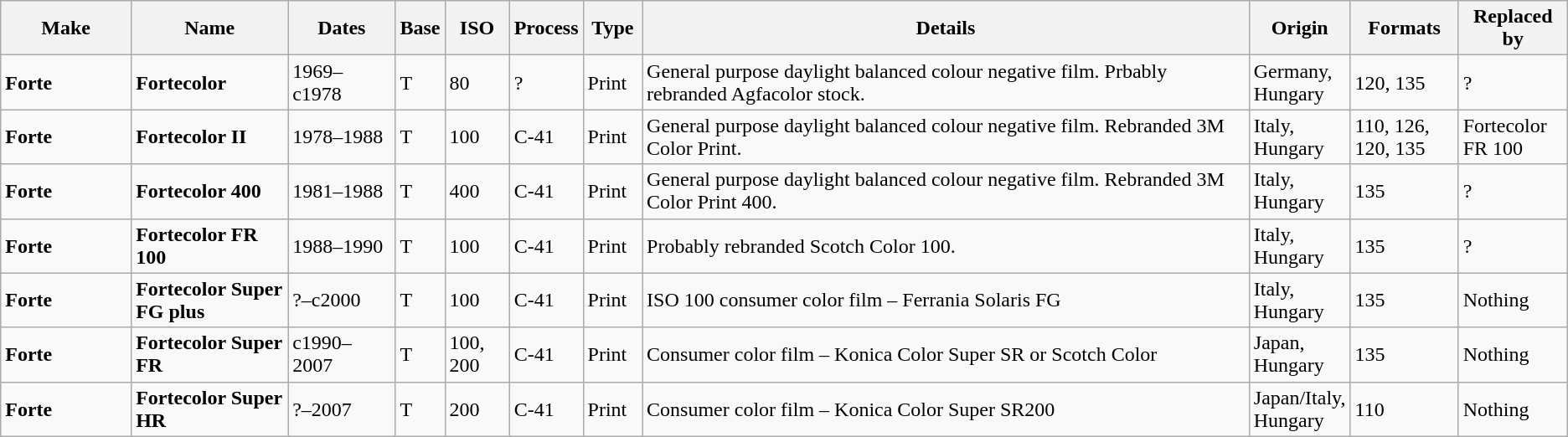<table class="wikitable">
<tr>
<th scope="col" style="width: 100px;">Make</th>
<th scope="col" style="width: 120px;">Name</th>
<th scope="col" style="width: 80px;">Dates</th>
<th scope="col" style="width: 30px;">Base</th>
<th scope="col" style="width: 45px;">ISO</th>
<th scope="col" style="width: 40px;">Process</th>
<th scope="col" style="width: 40px;">Type</th>
<th scope="col" style="width: 500px;">Details</th>
<th scope="col" style="width: 60px;">Origin</th>
<th scope="col" style="width: 80px;">Formats</th>
<th scope="col" style="width: 80px;">Replaced by</th>
</tr>
<tr>
<td><strong>Forte</strong></td>
<td><strong>Fortecolor</strong></td>
<td>1969–c1978</td>
<td>T</td>
<td>80</td>
<td>?</td>
<td>Print</td>
<td>General purpose daylight balanced colour negative film. Prbably rebranded Agfacolor stock.</td>
<td>Germany, Hungary</td>
<td>120, 135</td>
<td>?</td>
</tr>
<tr>
<td><strong>Forte</strong></td>
<td><strong>Fortecolor II</strong></td>
<td>1978–1988</td>
<td>T</td>
<td>100</td>
<td>C-41</td>
<td>Print</td>
<td>General purpose daylight balanced colour negative film. Rebranded 3M Color Print.</td>
<td>Italy, Hungary</td>
<td>110, 126, 120, 135</td>
<td>Fortecolor FR 100</td>
</tr>
<tr>
<td><strong>Forte</strong></td>
<td><strong>Fortecolor 400</strong></td>
<td>1981–1988</td>
<td>T</td>
<td>400</td>
<td>C-41</td>
<td>Print</td>
<td>General purpose daylight balanced colour negative film. Rebranded 3M Color Print 400.</td>
<td>Italy, Hungary</td>
<td>135</td>
<td>?</td>
</tr>
<tr>
<td><strong>Forte</strong></td>
<td><strong>Fortecolor FR 100</strong></td>
<td>1988–1990</td>
<td>T</td>
<td>100</td>
<td>C-41</td>
<td>Print</td>
<td>Probably rebranded Scotch Color 100.</td>
<td>Italy, Hungary</td>
<td>135</td>
<td>?</td>
</tr>
<tr>
<td><strong>Forte</strong></td>
<td><strong>Fortecolor Super FG plus</strong></td>
<td>?–c2000</td>
<td>T</td>
<td>100</td>
<td>C-41</td>
<td>Print</td>
<td>ISO 100 consumer color film – Ferrania Solaris FG</td>
<td>Italy, Hungary</td>
<td>135</td>
<td>Nothing</td>
</tr>
<tr>
<td><strong>Forte</strong></td>
<td><strong>Fortecolor Super FR</strong></td>
<td>c1990–2007</td>
<td>T</td>
<td>100, 200</td>
<td>C-41</td>
<td>Print</td>
<td>Consumer color film – Konica Color Super SR or Scotch Color</td>
<td>Japan, Hungary</td>
<td>135</td>
<td>Nothing</td>
</tr>
<tr>
<td><strong>Forte</strong></td>
<td><strong>Fortecolor Super HR</strong></td>
<td>?–2007</td>
<td>T</td>
<td>200</td>
<td>C-41</td>
<td>Print</td>
<td>Consumer color film – Konica Color Super SR200</td>
<td>Japan/Italy, Hungary</td>
<td>110</td>
<td>Nothing</td>
</tr>
</table>
